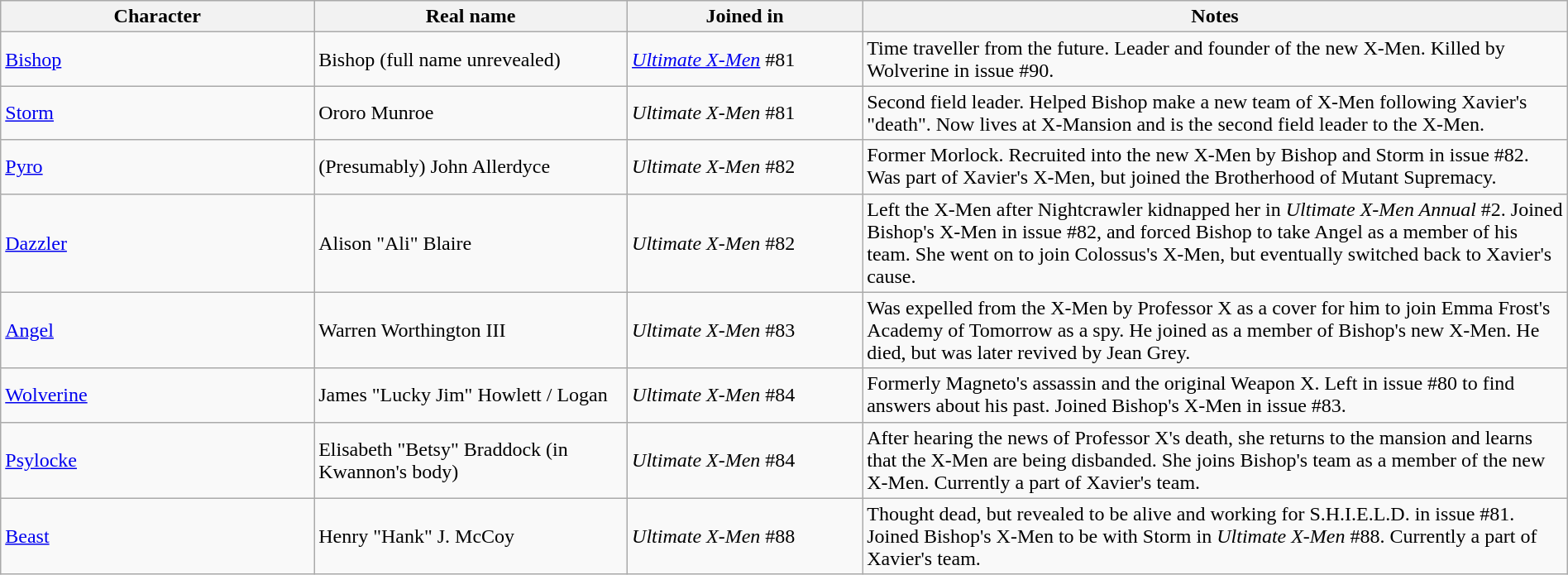<table class="wikitable" width=100%>
<tr>
<th width=20%>Character</th>
<th width=20%>Real name</th>
<th width=15%>Joined in</th>
<th width=45%>Notes</th>
</tr>
<tr>
<td><a href='#'>Bishop</a></td>
<td>Bishop (full name unrevealed)</td>
<td><em><a href='#'>Ultimate X-Men</a></em> #81</td>
<td>Time traveller from the future. Leader and founder of the new X-Men. Killed by Wolverine in issue #90.</td>
</tr>
<tr>
<td><a href='#'>Storm</a></td>
<td>Ororo Munroe</td>
<td><em>Ultimate X-Men</em> #81</td>
<td>Second field leader. Helped Bishop make a new team of X-Men following Xavier's "death". Now lives at X-Mansion and is the second field leader to the X-Men.</td>
</tr>
<tr>
<td><a href='#'>Pyro</a></td>
<td>(Presumably) John Allerdyce</td>
<td><em>Ultimate X-Men</em> #82</td>
<td>Former Morlock. Recruited into the new X-Men by Bishop and Storm in issue #82. Was part of Xavier's X-Men, but joined the Brotherhood of Mutant Supremacy.</td>
</tr>
<tr>
<td><a href='#'>Dazzler</a></td>
<td>Alison "Ali" Blaire</td>
<td><em>Ultimate X-Men</em> #82</td>
<td>Left the X-Men after Nightcrawler kidnapped her in <em>Ultimate X-Men Annual</em> #2. Joined Bishop's X-Men in issue #82, and forced Bishop to take Angel as a member of his team. She went on to join Colossus's X-Men, but eventually switched back to Xavier's cause.</td>
</tr>
<tr>
<td><a href='#'>Angel</a></td>
<td>Warren Worthington III</td>
<td><em>Ultimate X-Men</em> #83</td>
<td>Was expelled from the X-Men by Professor X as a cover for him to join Emma Frost's Academy of Tomorrow as a spy. He joined as a member of Bishop's new X-Men. He died, but was later revived by Jean Grey.</td>
</tr>
<tr>
<td><a href='#'>Wolverine</a></td>
<td>James "Lucky Jim" Howlett / Logan</td>
<td><em>Ultimate X-Men</em> #84</td>
<td>Formerly Magneto's assassin and the original Weapon X. Left in issue #80 to find answers about his past. Joined Bishop's X-Men in issue #83.</td>
</tr>
<tr>
<td><a href='#'>Psylocke</a></td>
<td>Elisabeth "Betsy" Braddock (in Kwannon's body)</td>
<td><em>Ultimate X-Men</em> #84</td>
<td>After hearing the news of Professor X's death, she returns to the mansion and learns that the X-Men are being disbanded. She joins Bishop's team as a member of the new X-Men. Currently a part of Xavier's team.</td>
</tr>
<tr>
<td><a href='#'>Beast</a></td>
<td>Henry "Hank" J. McCoy</td>
<td><em>Ultimate X-Men</em> #88</td>
<td>Thought dead, but revealed to be alive and working for S.H.I.E.L.D. in issue #81. Joined Bishop's X-Men to be with Storm in <em>Ultimate X-Men</em> #88. Currently a part of Xavier's team.</td>
</tr>
</table>
